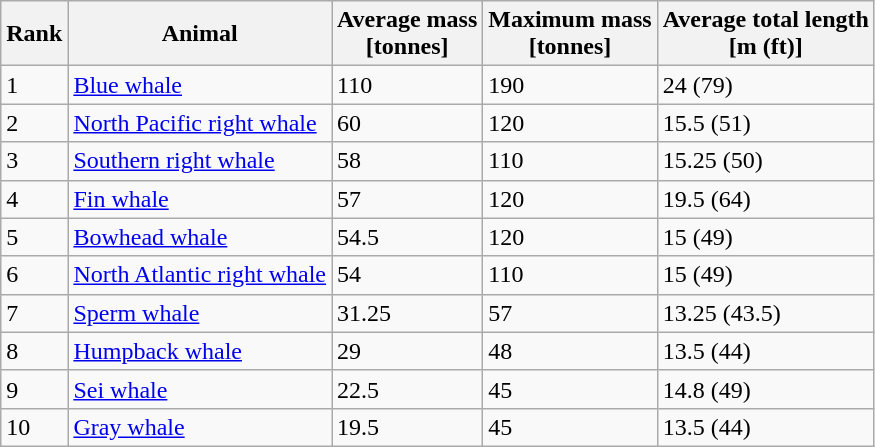<table class="wikitable sortable">
<tr>
<th>Rank</th>
<th>Animal</th>
<th>Average mass<br>[tonnes]</th>
<th>Maximum mass<br>[tonnes]</th>
<th>Average total length<br>[m (ft)]</th>
</tr>
<tr>
<td>1</td>
<td><a href='#'>Blue whale</a></td>
<td>110</td>
<td>190</td>
<td>24 (79)</td>
</tr>
<tr>
<td>2</td>
<td><a href='#'>North Pacific right whale</a></td>
<td>60</td>
<td>120</td>
<td>15.5 (51)</td>
</tr>
<tr>
<td>3</td>
<td><a href='#'>Southern right whale</a></td>
<td>58</td>
<td>110</td>
<td>15.25 (50)</td>
</tr>
<tr>
<td>4</td>
<td><a href='#'>Fin whale</a></td>
<td>57</td>
<td>120</td>
<td>19.5 (64)</td>
</tr>
<tr>
<td>5</td>
<td><a href='#'>Bowhead whale</a></td>
<td>54.5</td>
<td>120</td>
<td>15 (49)</td>
</tr>
<tr>
<td>6</td>
<td><a href='#'>North Atlantic right whale</a></td>
<td>54</td>
<td>110</td>
<td>15 (49)</td>
</tr>
<tr>
<td>7</td>
<td><a href='#'>Sperm whale</a></td>
<td>31.25</td>
<td>57</td>
<td>13.25 (43.5)</td>
</tr>
<tr>
<td>8</td>
<td><a href='#'>Humpback whale</a></td>
<td>29</td>
<td>48</td>
<td>13.5 (44)</td>
</tr>
<tr>
<td>9</td>
<td><a href='#'>Sei whale</a></td>
<td>22.5</td>
<td>45</td>
<td>14.8 (49)</td>
</tr>
<tr>
<td>10</td>
<td><a href='#'>Gray whale</a></td>
<td>19.5</td>
<td>45</td>
<td>13.5 (44)</td>
</tr>
</table>
